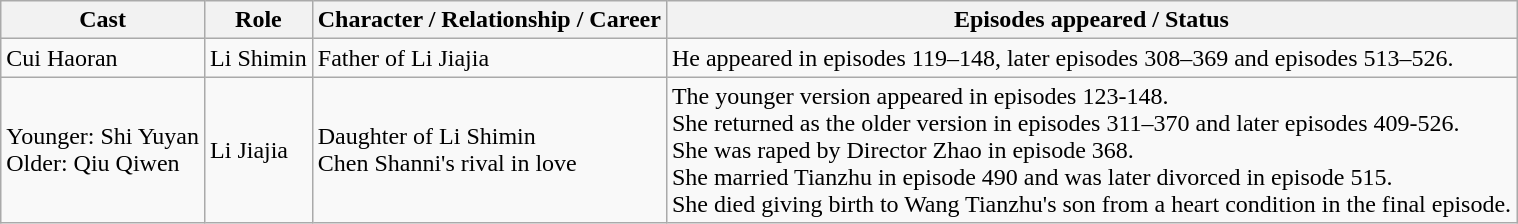<table class="wikitable">
<tr>
<th>Cast</th>
<th>Role</th>
<th>Character / Relationship / Career</th>
<th>Episodes appeared / Status</th>
</tr>
<tr>
<td>Cui Haoran</td>
<td>Li Shimin</td>
<td>Father of Li Jiajia</td>
<td>He appeared in episodes 119–148, later episodes 308–369 and episodes 513–526.</td>
</tr>
<tr>
<td>Younger: Shi Yuyan <br> Older: Qiu Qiwen</td>
<td>Li Jiajia</td>
<td>Daughter of Li Shimin <br> Chen Shanni's rival in love</td>
<td>The younger version appeared in episodes 123-148. <br> She returned as the older version in episodes 311–370 and later episodes 409-526. <br> She was raped by Director Zhao in episode 368. <br> She married Tianzhu in episode 490 and was later divorced in episode 515. <br> She died giving birth to Wang Tianzhu's son from a heart condition in the final episode.</td>
</tr>
</table>
